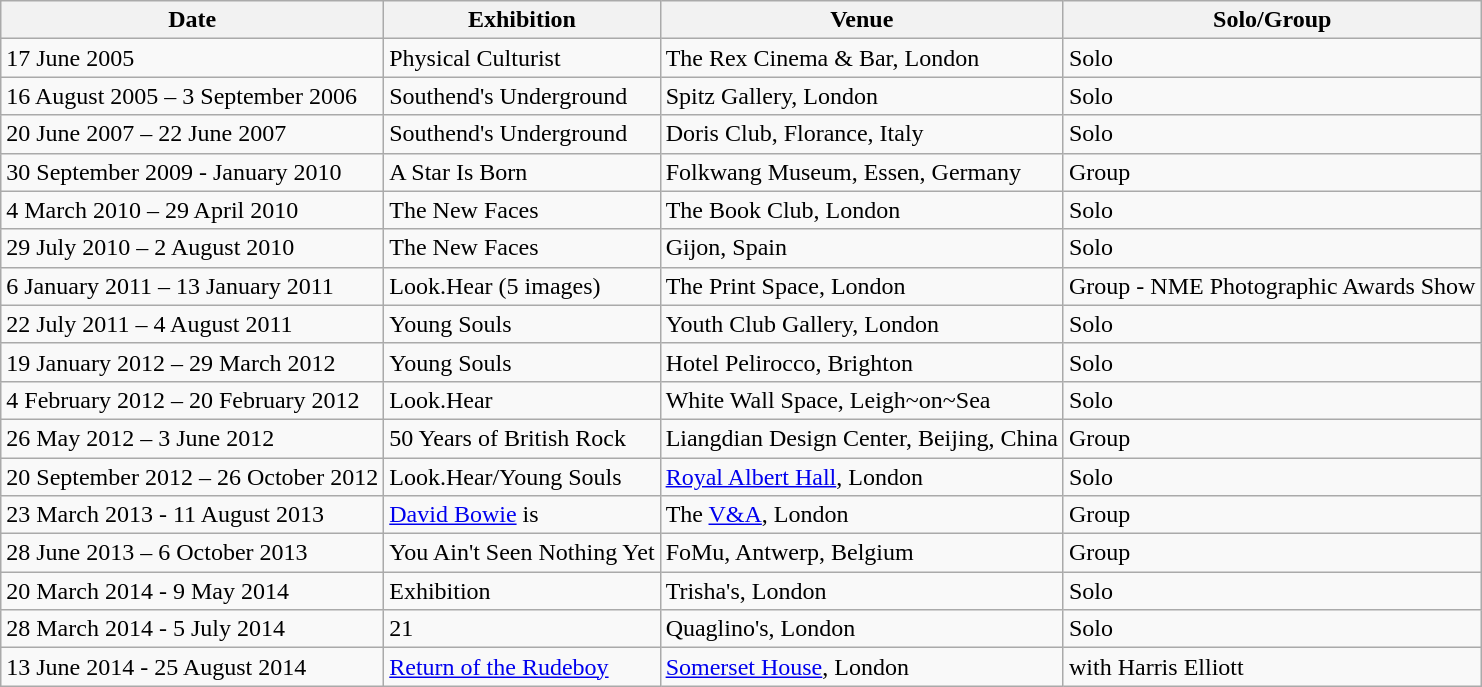<table class="wikitable">
<tr>
<th>Date</th>
<th>Exhibition</th>
<th>Venue</th>
<th>Solo/Group</th>
</tr>
<tr>
<td>17 June 2005</td>
<td>Physical Culturist</td>
<td>The Rex Cinema & Bar, London</td>
<td>Solo</td>
</tr>
<tr>
<td>16 August 2005 – 3 September 2006</td>
<td>Southend's Underground</td>
<td>Spitz Gallery, London</td>
<td>Solo</td>
</tr>
<tr>
<td>20 June 2007 – 22 June 2007</td>
<td>Southend's Underground</td>
<td>Doris Club, Florance, Italy</td>
<td>Solo</td>
</tr>
<tr>
<td>30 September 2009 - January 2010</td>
<td>A Star Is Born</td>
<td>Folkwang Museum, Essen, Germany</td>
<td>Group</td>
</tr>
<tr>
<td>4 March 2010 – 29 April 2010</td>
<td>The New Faces</td>
<td>The Book Club, London</td>
<td>Solo</td>
</tr>
<tr>
<td>29 July 2010 – 2 August 2010</td>
<td>The New Faces</td>
<td>Gijon, Spain</td>
<td>Solo</td>
</tr>
<tr>
<td>6 January 2011 – 13 January 2011</td>
<td>Look.Hear (5 images)</td>
<td>The Print Space, London</td>
<td>Group - NME Photographic Awards Show</td>
</tr>
<tr>
<td>22 July 2011 – 4 August 2011</td>
<td>Young Souls</td>
<td>Youth Club Gallery, London</td>
<td>Solo</td>
</tr>
<tr>
<td>19 January 2012 – 29 March 2012</td>
<td>Young Souls</td>
<td>Hotel Pelirocco, Brighton</td>
<td>Solo</td>
</tr>
<tr>
<td>4 February 2012 – 20 February 2012</td>
<td>Look.Hear</td>
<td>White Wall Space, Leigh~on~Sea</td>
<td>Solo</td>
</tr>
<tr>
<td>26 May 2012 – 3 June 2012</td>
<td>50 Years of British Rock</td>
<td>Liangdian Design Center, Beijing, China</td>
<td>Group</td>
</tr>
<tr>
<td>20 September 2012 – 26 October 2012</td>
<td>Look.Hear/Young Souls</td>
<td><a href='#'>Royal Albert Hall</a>, London</td>
<td>Solo</td>
</tr>
<tr>
<td>23 March 2013 - 11 August 2013</td>
<td><a href='#'>David Bowie</a> is</td>
<td>The <a href='#'>V&A</a>, London</td>
<td>Group</td>
</tr>
<tr>
<td>28 June 2013 – 6 October 2013</td>
<td>You Ain't Seen Nothing Yet</td>
<td>FoMu, Antwerp, Belgium</td>
<td>Group</td>
</tr>
<tr>
<td>20 March 2014 - 9 May 2014</td>
<td>Exhibition</td>
<td>Trisha's, London</td>
<td>Solo</td>
</tr>
<tr>
<td>28 March 2014 - 5 July 2014</td>
<td>21</td>
<td>Quaglino's, London</td>
<td>Solo</td>
</tr>
<tr>
<td>13 June 2014 - 25 August 2014</td>
<td><a href='#'>Return of the Rudeboy</a></td>
<td><a href='#'>Somerset House</a>, London</td>
<td>with Harris Elliott</td>
</tr>
</table>
